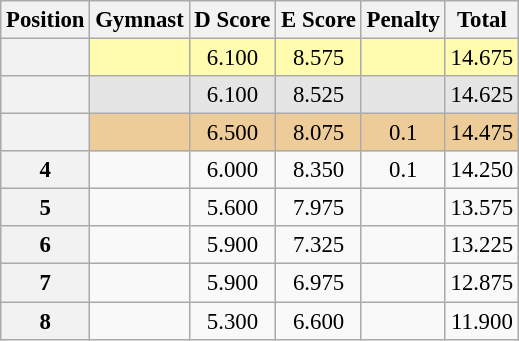<table class="wikitable sortable" style="text-align:center; font-size:95%">
<tr>
<th scope=col>Position</th>
<th scope=col>Gymnast</th>
<th scope=col>D Score</th>
<th scope=col>E Score</th>
<th scope=col>Penalty</th>
<th scope=col>Total</th>
</tr>
<tr bgcolor=fffcaf>
<th scope=row></th>
<td align=left></td>
<td>6.100</td>
<td>8.575</td>
<td></td>
<td>14.675</td>
</tr>
<tr bgcolor=e5e5e5>
<th scope=row></th>
<td align=left></td>
<td>6.100</td>
<td>8.525</td>
<td></td>
<td>14.625</td>
</tr>
<tr bgcolor=eecc99>
<th scope=row></th>
<td align=left></td>
<td>6.500</td>
<td>8.075</td>
<td>0.1</td>
<td>14.475</td>
</tr>
<tr>
<th scope=row>4</th>
<td align=left></td>
<td>6.000</td>
<td>8.350</td>
<td>0.1</td>
<td>14.250</td>
</tr>
<tr>
<th scope=row>5</th>
<td align=left></td>
<td>5.600</td>
<td>7.975</td>
<td></td>
<td>13.575</td>
</tr>
<tr>
<th scope=row>6</th>
<td align=left></td>
<td>5.900</td>
<td>7.325</td>
<td></td>
<td>13.225</td>
</tr>
<tr>
<th scope=row>7</th>
<td align=left></td>
<td>5.900</td>
<td>6.975</td>
<td></td>
<td>12.875</td>
</tr>
<tr>
<th scope=row>8</th>
<td align=left></td>
<td>5.300</td>
<td>6.600</td>
<td></td>
<td>11.900</td>
</tr>
</table>
